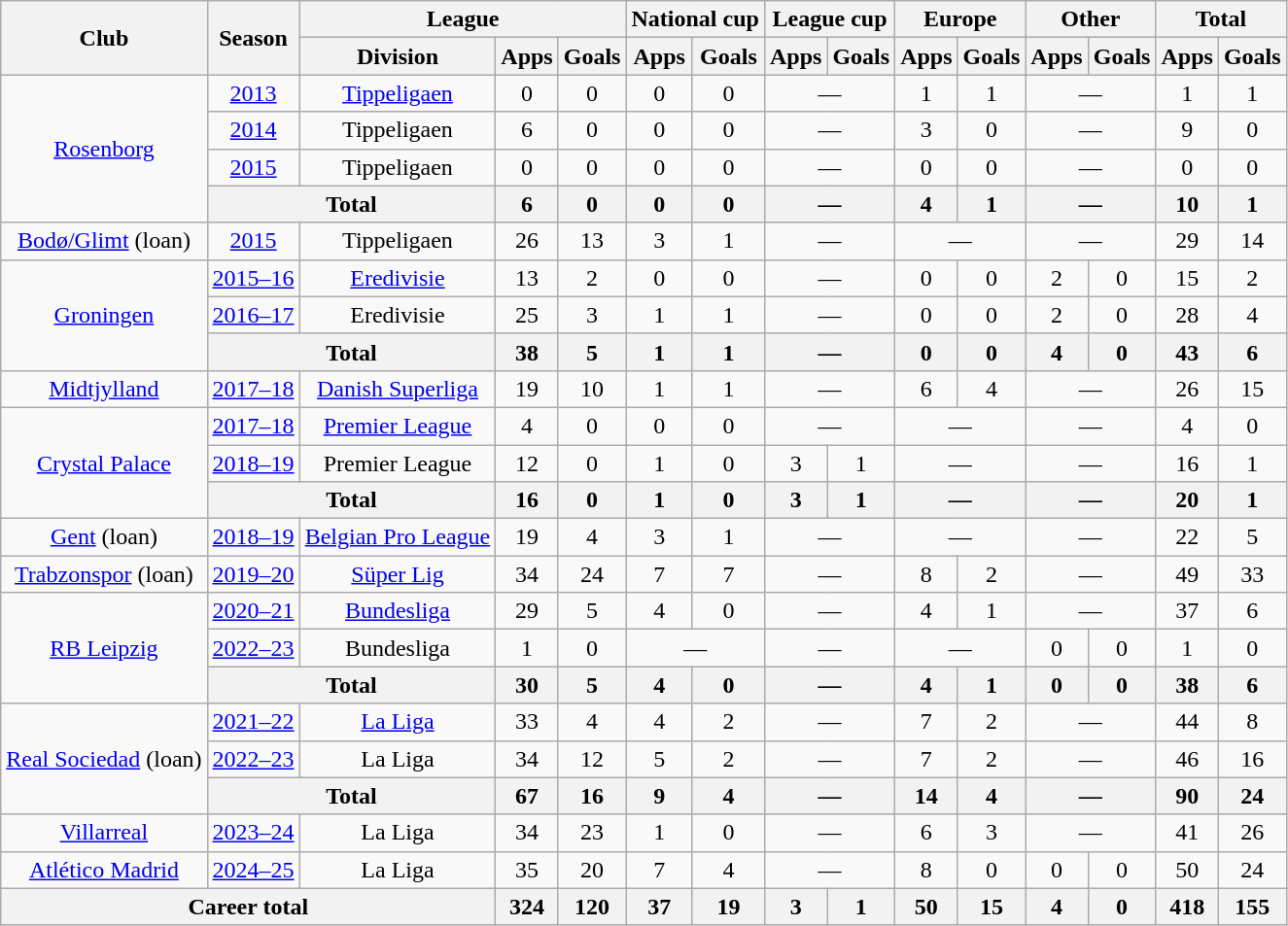<table class="wikitable" style="text-align: center">
<tr>
<th rowspan="2">Club</th>
<th rowspan="2">Season</th>
<th colspan="3">League</th>
<th colspan="2">National cup</th>
<th colspan="2">League cup</th>
<th colspan="2">Europe</th>
<th colspan="2">Other</th>
<th colspan="2">Total</th>
</tr>
<tr>
<th>Division</th>
<th>Apps</th>
<th>Goals</th>
<th>Apps</th>
<th>Goals</th>
<th>Apps</th>
<th>Goals</th>
<th>Apps</th>
<th>Goals</th>
<th>Apps</th>
<th>Goals</th>
<th>Apps</th>
<th>Goals</th>
</tr>
<tr>
<td rowspan="4"><a href='#'>Rosenborg</a></td>
<td><a href='#'>2013</a></td>
<td><a href='#'>Tippeligaen</a></td>
<td>0</td>
<td>0</td>
<td>0</td>
<td>0</td>
<td colspan="2">—</td>
<td>1</td>
<td>1</td>
<td colspan="2">—</td>
<td>1</td>
<td>1</td>
</tr>
<tr>
<td><a href='#'>2014</a></td>
<td>Tippeligaen</td>
<td>6</td>
<td>0</td>
<td>0</td>
<td>0</td>
<td colspan="2">—</td>
<td>3</td>
<td>0</td>
<td colspan="2">—</td>
<td>9</td>
<td>0</td>
</tr>
<tr>
<td><a href='#'>2015</a></td>
<td>Tippeligaen</td>
<td>0</td>
<td>0</td>
<td>0</td>
<td>0</td>
<td colspan="2">—</td>
<td>0</td>
<td>0</td>
<td colspan="2">—</td>
<td>0</td>
<td>0</td>
</tr>
<tr>
<th colspan="2">Total</th>
<th>6</th>
<th>0</th>
<th>0</th>
<th>0</th>
<th colspan="2">—</th>
<th>4</th>
<th>1</th>
<th colspan="2">—</th>
<th>10</th>
<th>1</th>
</tr>
<tr>
<td><a href='#'>Bodø/Glimt</a> (loan)</td>
<td><a href='#'>2015</a></td>
<td>Tippeligaen</td>
<td>26</td>
<td>13</td>
<td>3</td>
<td>1</td>
<td colspan="2">—</td>
<td colspan="2">—</td>
<td colspan="2">—</td>
<td>29</td>
<td>14</td>
</tr>
<tr>
<td rowspan="3"><a href='#'>Groningen</a></td>
<td><a href='#'>2015–16</a></td>
<td><a href='#'>Eredivisie</a></td>
<td>13</td>
<td>2</td>
<td>0</td>
<td>0</td>
<td colspan="2">—</td>
<td>0</td>
<td>0</td>
<td>2</td>
<td>0</td>
<td>15</td>
<td>2</td>
</tr>
<tr>
<td><a href='#'>2016–17</a></td>
<td>Eredivisie</td>
<td>25</td>
<td>3</td>
<td>1</td>
<td>1</td>
<td colspan="2">—</td>
<td>0</td>
<td>0</td>
<td>2</td>
<td>0</td>
<td>28</td>
<td>4</td>
</tr>
<tr>
<th colspan="2">Total</th>
<th>38</th>
<th>5</th>
<th>1</th>
<th>1</th>
<th colspan="2">—</th>
<th>0</th>
<th>0</th>
<th>4</th>
<th>0</th>
<th>43</th>
<th>6</th>
</tr>
<tr>
<td><a href='#'>Midtjylland</a></td>
<td><a href='#'>2017–18</a></td>
<td><a href='#'>Danish Superliga</a></td>
<td>19</td>
<td>10</td>
<td>1</td>
<td>1</td>
<td colspan="2">—</td>
<td>6</td>
<td>4</td>
<td colspan="2">—</td>
<td>26</td>
<td>15</td>
</tr>
<tr>
<td rowspan="3"><a href='#'>Crystal Palace</a></td>
<td><a href='#'>2017–18</a></td>
<td><a href='#'>Premier League</a></td>
<td>4</td>
<td>0</td>
<td>0</td>
<td>0</td>
<td colspan="2">—</td>
<td colspan="2">—</td>
<td colspan="2">—</td>
<td>4</td>
<td>0</td>
</tr>
<tr>
<td><a href='#'>2018–19</a></td>
<td>Premier League</td>
<td>12</td>
<td>0</td>
<td>1</td>
<td>0</td>
<td>3</td>
<td>1</td>
<td colspan="2">—</td>
<td colspan="2">—</td>
<td>16</td>
<td>1</td>
</tr>
<tr>
<th colspan="2">Total</th>
<th>16</th>
<th>0</th>
<th>1</th>
<th>0</th>
<th>3</th>
<th>1</th>
<th colspan="2">—</th>
<th colspan="2">—</th>
<th>20</th>
<th>1</th>
</tr>
<tr>
<td><a href='#'>Gent</a> (loan)</td>
<td><a href='#'>2018–19</a></td>
<td><a href='#'>Belgian Pro League</a></td>
<td>19</td>
<td>4</td>
<td>3</td>
<td>1</td>
<td colspan="2">—</td>
<td colspan="2">—</td>
<td colspan="2">—</td>
<td>22</td>
<td>5</td>
</tr>
<tr>
<td><a href='#'>Trabzonspor</a> (loan)</td>
<td><a href='#'>2019–20</a></td>
<td><a href='#'>Süper Lig</a></td>
<td>34</td>
<td>24</td>
<td>7</td>
<td>7</td>
<td colspan="2">—</td>
<td>8</td>
<td>2</td>
<td colspan="2">—</td>
<td>49</td>
<td>33</td>
</tr>
<tr>
<td rowspan="3"><a href='#'>RB Leipzig</a></td>
<td><a href='#'>2020–21</a></td>
<td><a href='#'>Bundesliga</a></td>
<td>29</td>
<td>5</td>
<td>4</td>
<td>0</td>
<td colspan="2">—</td>
<td>4</td>
<td>1</td>
<td colspan="2">—</td>
<td>37</td>
<td>6</td>
</tr>
<tr>
<td><a href='#'>2022–23</a></td>
<td>Bundesliga</td>
<td>1</td>
<td>0</td>
<td colspan="2">—</td>
<td colspan="2">—</td>
<td colspan="2">—</td>
<td>0</td>
<td>0</td>
<td>1</td>
<td>0</td>
</tr>
<tr>
<th colspan="2">Total</th>
<th>30</th>
<th>5</th>
<th>4</th>
<th>0</th>
<th colspan="2">—</th>
<th>4</th>
<th>1</th>
<th>0</th>
<th>0</th>
<th>38</th>
<th>6</th>
</tr>
<tr>
<td rowspan="3"><a href='#'>Real Sociedad</a> (loan)</td>
<td><a href='#'>2021–22</a></td>
<td><a href='#'>La Liga</a></td>
<td>33</td>
<td>4</td>
<td>4</td>
<td>2</td>
<td colspan="2">—</td>
<td>7</td>
<td>2</td>
<td colspan="2">—</td>
<td>44</td>
<td>8</td>
</tr>
<tr>
<td><a href='#'>2022–23</a></td>
<td>La Liga</td>
<td>34</td>
<td>12</td>
<td>5</td>
<td>2</td>
<td colspan="2">—</td>
<td>7</td>
<td>2</td>
<td colspan="2">—</td>
<td>46</td>
<td>16</td>
</tr>
<tr>
<th colspan="2">Total</th>
<th>67</th>
<th>16</th>
<th>9</th>
<th>4</th>
<th colspan="2">—</th>
<th>14</th>
<th>4</th>
<th colspan="2">—</th>
<th>90</th>
<th>24</th>
</tr>
<tr>
<td><a href='#'>Villarreal</a></td>
<td><a href='#'>2023–24</a></td>
<td>La Liga</td>
<td>34</td>
<td>23</td>
<td>1</td>
<td>0</td>
<td colspan="2">—</td>
<td>6</td>
<td>3</td>
<td colspan="2">—</td>
<td>41</td>
<td>26</td>
</tr>
<tr>
<td><a href='#'>Atlético Madrid</a></td>
<td><a href='#'>2024–25</a></td>
<td>La Liga</td>
<td>35</td>
<td>20</td>
<td>7</td>
<td>4</td>
<td colspan="2">—</td>
<td>8</td>
<td>0</td>
<td>0</td>
<td>0</td>
<td>50</td>
<td>24</td>
</tr>
<tr>
<th colspan="3">Career total</th>
<th>324</th>
<th>120</th>
<th>37</th>
<th>19</th>
<th>3</th>
<th>1</th>
<th>50</th>
<th>15</th>
<th>4</th>
<th>0</th>
<th>418</th>
<th>155</th>
</tr>
</table>
